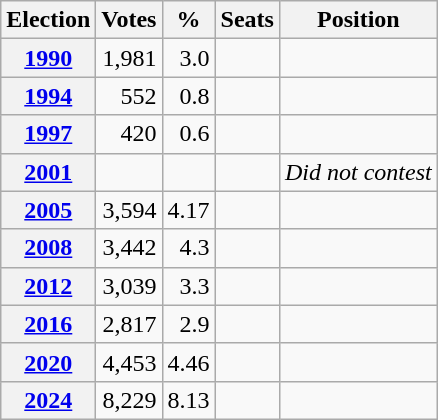<table class=wikitable style="text-align: right;">
<tr>
<th>Election</th>
<th>Votes</th>
<th>%</th>
<th>Seats</th>
<th>Position</th>
</tr>
<tr>
<th><a href='#'>1990</a></th>
<td>1,981</td>
<td>3.0</td>
<td></td>
<td></td>
</tr>
<tr>
<th><a href='#'>1994</a></th>
<td>552</td>
<td>0.8</td>
<td></td>
<td></td>
</tr>
<tr>
<th><a href='#'>1997</a></th>
<td>420</td>
<td>0.6</td>
<td></td>
<td></td>
</tr>
<tr>
<th><a href='#'>2001</a></th>
<td></td>
<td></td>
<td></td>
<td><em>Did not contest</em></td>
</tr>
<tr>
<th><a href='#'>2005</a></th>
<td>3,594</td>
<td>4.17</td>
<td></td>
<td></td>
</tr>
<tr>
<th><a href='#'>2008</a></th>
<td>3,442</td>
<td>4.3</td>
<td></td>
<td></td>
</tr>
<tr>
<th><a href='#'>2012</a></th>
<td>3,039</td>
<td>3.3</td>
<td></td>
<td></td>
</tr>
<tr>
<th><a href='#'>2016</a></th>
<td>2,817</td>
<td>2.9</td>
<td></td>
<td></td>
</tr>
<tr>
<th><a href='#'>2020</a></th>
<td>4,453</td>
<td>4.46</td>
<td></td>
<td></td>
</tr>
<tr>
<th><a href='#'>2024</a></th>
<td>8,229</td>
<td>8.13</td>
<td></td>
<td></td>
</tr>
</table>
